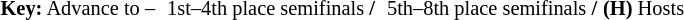<table style="font-size: 85%;">
<tr>
<td height=5></td>
</tr>
<tr>
<td><strong>Key:</strong> Advance to –</td>
<td></td>
<td>1st–4th place semifinals <strong>/</strong></td>
<td></td>
<td>5th–8th place semifinals <strong>/</strong></td>
<td><strong>(H)</strong> Hosts</td>
</tr>
</table>
